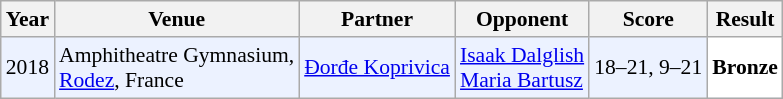<table class="sortable wikitable" style="font-size: 90%;">
<tr>
<th>Year</th>
<th>Venue</th>
<th>Partner</th>
<th>Opponent</th>
<th>Score</th>
<th>Result</th>
</tr>
<tr style="background:#ECF2FF">
<td align="center">2018</td>
<td align="left">Amphitheatre Gymnasium,<br><a href='#'>Rodez</a>, France</td>
<td> <a href='#'>Đorđe Koprivica</a></td>
<td align="left"> <a href='#'>Isaak Dalglish</a><br> <a href='#'>Maria Bartusz</a></td>
<td align="left">18–21, 9–21</td>
<td style="text-align:left; background:white"> <strong>Bronze</strong></td>
</tr>
</table>
